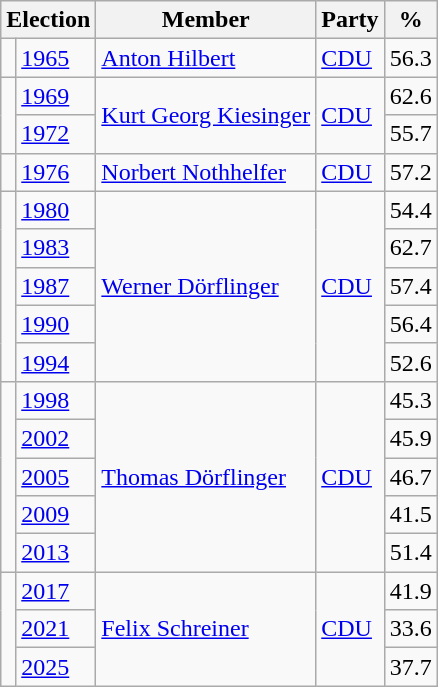<table class=wikitable>
<tr>
<th colspan=2>Election</th>
<th>Member</th>
<th>Party</th>
<th>%</th>
</tr>
<tr>
<td bgcolor=></td>
<td><a href='#'>1965</a></td>
<td><a href='#'>Anton Hilbert</a></td>
<td><a href='#'>CDU</a></td>
<td align=right>56.3</td>
</tr>
<tr>
<td rowspan=2 bgcolor=></td>
<td><a href='#'>1969</a></td>
<td rowspan=2><a href='#'>Kurt Georg Kiesinger</a></td>
<td rowspan=2><a href='#'>CDU</a></td>
<td align=right>62.6</td>
</tr>
<tr>
<td><a href='#'>1972</a></td>
<td align=right>55.7</td>
</tr>
<tr>
<td bgcolor=></td>
<td><a href='#'>1976</a></td>
<td><a href='#'>Norbert Nothhelfer</a></td>
<td><a href='#'>CDU</a></td>
<td align=right>57.2</td>
</tr>
<tr>
<td rowspan=5 bgcolor=></td>
<td><a href='#'>1980</a></td>
<td rowspan=5><a href='#'>Werner Dörflinger</a></td>
<td rowspan=5><a href='#'>CDU</a></td>
<td align=right>54.4</td>
</tr>
<tr>
<td><a href='#'>1983</a></td>
<td align=right>62.7</td>
</tr>
<tr>
<td><a href='#'>1987</a></td>
<td align=right>57.4</td>
</tr>
<tr>
<td><a href='#'>1990</a></td>
<td align=right>56.4</td>
</tr>
<tr>
<td><a href='#'>1994</a></td>
<td align=right>52.6</td>
</tr>
<tr>
<td rowspan=5 bgcolor=></td>
<td><a href='#'>1998</a></td>
<td rowspan=5><a href='#'>Thomas Dörflinger</a></td>
<td rowspan=5><a href='#'>CDU</a></td>
<td align=right>45.3</td>
</tr>
<tr>
<td><a href='#'>2002</a></td>
<td align=right>45.9</td>
</tr>
<tr>
<td><a href='#'>2005</a></td>
<td align=right>46.7</td>
</tr>
<tr>
<td><a href='#'>2009</a></td>
<td align=right>41.5</td>
</tr>
<tr>
<td><a href='#'>2013</a></td>
<td align=right>51.4</td>
</tr>
<tr>
<td rowspan=3 bgcolor=></td>
<td><a href='#'>2017</a></td>
<td rowspan=3><a href='#'>Felix Schreiner</a></td>
<td rowspan=3><a href='#'>CDU</a></td>
<td align=right>41.9</td>
</tr>
<tr>
<td><a href='#'>2021</a></td>
<td align=right>33.6</td>
</tr>
<tr>
<td><a href='#'>2025</a></td>
<td align=right>37.7</td>
</tr>
</table>
